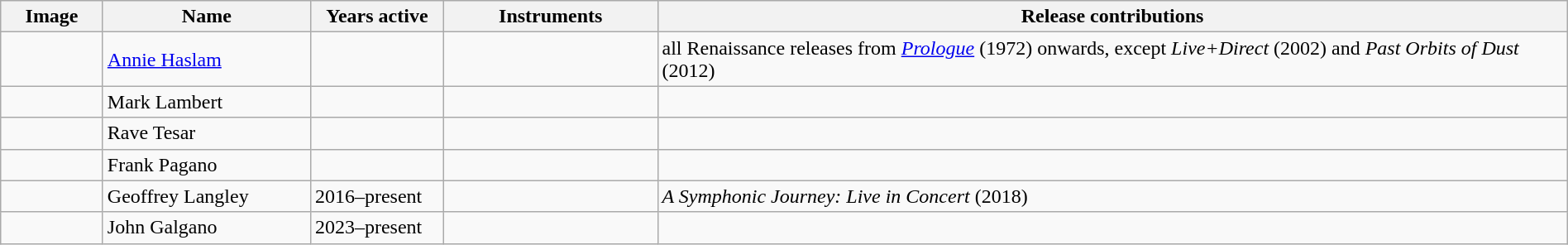<table class="wikitable" border="1" width=100%>
<tr>
<th width="75">Image</th>
<th width="160">Name</th>
<th width="100">Years active</th>
<th width="165">Instruments</th>
<th>Release contributions</th>
</tr>
<tr>
<td></td>
<td><a href='#'>Annie Haslam</a></td>
<td></td>
<td></td>
<td>all Renaissance releases from <em><a href='#'>Prologue</a></em> (1972) onwards, except <em>Live+Direct</em> (2002) and <em>Past Orbits of Dust</em> (2012)</td>
</tr>
<tr>
<td></td>
<td>Mark Lambert</td>
<td></td>
<td></td>
<td></td>
</tr>
<tr>
<td></td>
<td>Rave Tesar</td>
<td></td>
<td></td>
<td></td>
</tr>
<tr>
<td></td>
<td>Frank Pagano</td>
<td></td>
<td></td>
<td></td>
</tr>
<tr>
<td></td>
<td>Geoffrey Langley</td>
<td>2016–present</td>
<td></td>
<td><em>A Symphonic Journey: Live in Concert</em> (2018)</td>
</tr>
<tr>
<td></td>
<td>John Galgano</td>
<td>2023–present</td>
<td></td>
<td></td>
</tr>
</table>
